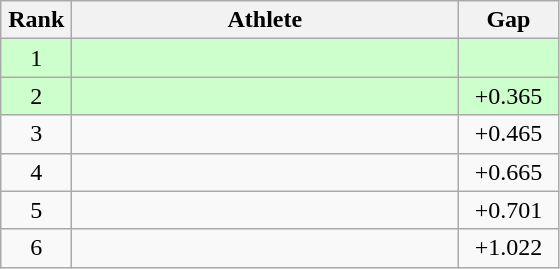<table class=wikitable style="text-align:center">
<tr>
<th width=40>Rank</th>
<th width=250>Athlete</th>
<th width=60>Gap</th>
</tr>
<tr bgcolor="ccffcc">
<td>1</td>
<td align=left></td>
<td></td>
</tr>
<tr bgcolor="ccffcc">
<td>2</td>
<td align=left></td>
<td>+0.365</td>
</tr>
<tr>
<td>3</td>
<td align=left></td>
<td>+0.465</td>
</tr>
<tr>
<td>4</td>
<td align=left></td>
<td>+0.665</td>
</tr>
<tr>
<td>5</td>
<td align=left></td>
<td>+0.701</td>
</tr>
<tr>
<td>6</td>
<td align=left></td>
<td>+1.022</td>
</tr>
</table>
